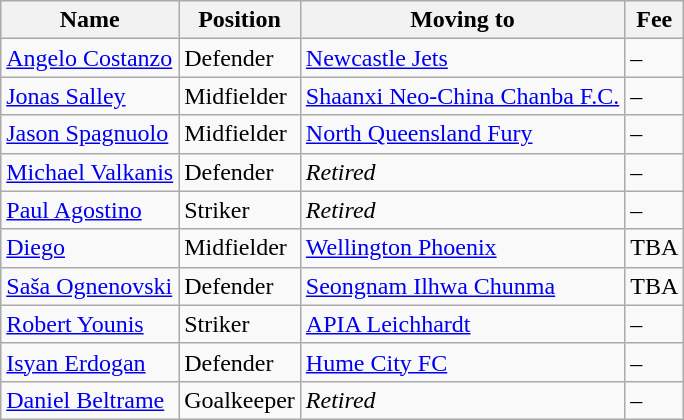<table class="wikitable">
<tr>
<th>Name</th>
<th>Position</th>
<th>Moving to</th>
<th>Fee</th>
</tr>
<tr>
<td> <a href='#'>Angelo Costanzo</a></td>
<td>Defender</td>
<td> <a href='#'>Newcastle Jets</a></td>
<td>–</td>
</tr>
<tr>
<td> <a href='#'>Jonas Salley</a></td>
<td>Midfielder</td>
<td> <a href='#'>Shaanxi Neo-China Chanba F.C.</a></td>
<td>–</td>
</tr>
<tr>
<td> <a href='#'>Jason Spagnuolo</a></td>
<td>Midfielder</td>
<td> <a href='#'>North Queensland Fury</a></td>
<td>–</td>
</tr>
<tr>
<td> <a href='#'>Michael Valkanis</a></td>
<td>Defender</td>
<td><em>Retired</em></td>
<td>–</td>
</tr>
<tr>
<td> <a href='#'>Paul Agostino</a></td>
<td>Striker</td>
<td><em>Retired</em></td>
<td>–</td>
</tr>
<tr>
<td> <a href='#'>Diego</a></td>
<td>Midfielder</td>
<td> <a href='#'>Wellington Phoenix</a></td>
<td>TBA</td>
</tr>
<tr>
<td> <a href='#'>Saša Ognenovski</a></td>
<td>Defender</td>
<td> <a href='#'>Seongnam Ilhwa Chunma</a></td>
<td>TBA</td>
</tr>
<tr>
<td> <a href='#'>Robert Younis</a></td>
<td>Striker</td>
<td> <a href='#'>APIA Leichhardt</a></td>
<td>–</td>
</tr>
<tr>
<td> <a href='#'>Isyan Erdogan</a></td>
<td>Defender</td>
<td> <a href='#'>Hume City FC</a></td>
<td>–</td>
</tr>
<tr>
<td> <a href='#'>Daniel Beltrame</a></td>
<td>Goalkeeper</td>
<td><em>Retired</em></td>
<td>–</td>
</tr>
</table>
